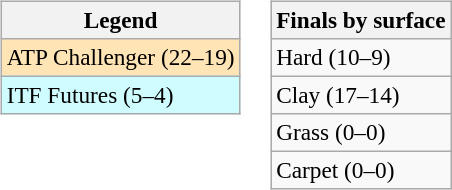<table>
<tr valign=top>
<td><br><table class=wikitable style=font-size:97%>
<tr>
<th>Legend</th>
</tr>
<tr bgcolor=moccasin>
<td>ATP Challenger (22–19)</td>
</tr>
<tr bgcolor=cffcff>
<td>ITF Futures (5–4)</td>
</tr>
</table>
</td>
<td><br><table class=wikitable style=font-size:97%>
<tr>
<th>Finals by surface</th>
</tr>
<tr>
<td>Hard (10–9)</td>
</tr>
<tr>
<td>Clay (17–14)</td>
</tr>
<tr>
<td>Grass (0–0)</td>
</tr>
<tr>
<td>Carpet (0–0)</td>
</tr>
</table>
</td>
</tr>
</table>
